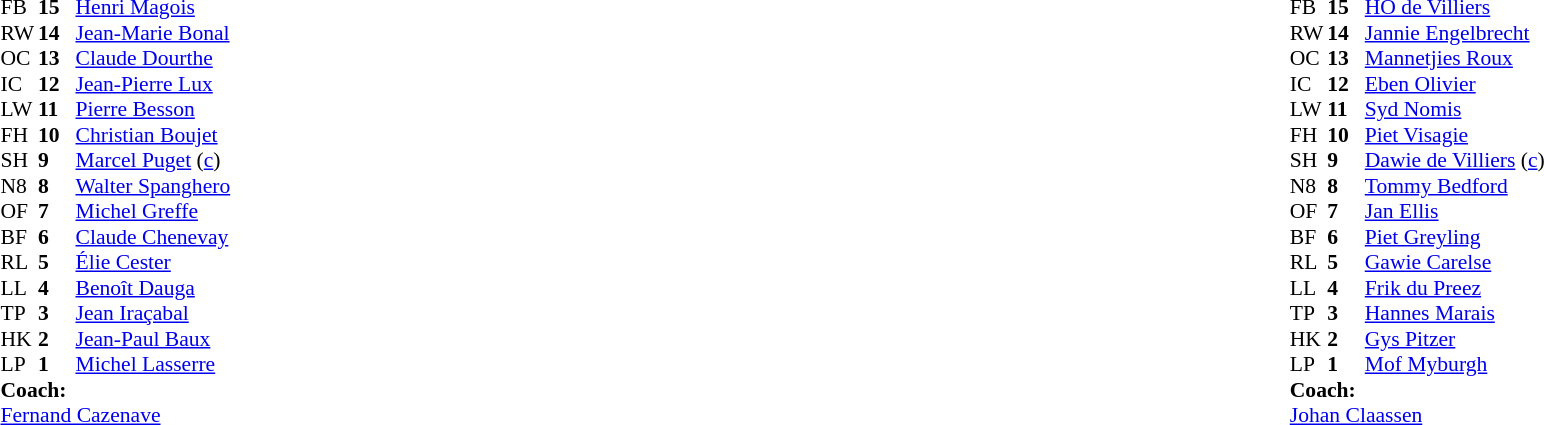<table style="width:100%;">
<tr>
<td style="vertical-align:top; width:50%;"><br><table style="font-size: 90%" cellspacing="0" cellpadding="0">
<tr>
<th width="25"></th>
<th width="25"></th>
</tr>
<tr>
<td>FB</td>
<td><strong>15</strong></td>
<td><a href='#'>Henri Magois</a></td>
</tr>
<tr>
<td>RW</td>
<td><strong>14</strong></td>
<td><a href='#'>Jean-Marie Bonal</a></td>
</tr>
<tr>
<td>OC</td>
<td><strong>13</strong></td>
<td><a href='#'>Claude Dourthe</a></td>
</tr>
<tr>
<td>IC</td>
<td><strong>12</strong></td>
<td><a href='#'>Jean-Pierre Lux</a></td>
</tr>
<tr>
<td>LW</td>
<td><strong>11</strong></td>
<td><a href='#'>Pierre Besson</a></td>
</tr>
<tr>
<td>FH</td>
<td><strong>10</strong></td>
<td><a href='#'>Christian Boujet</a></td>
</tr>
<tr>
<td>SH</td>
<td><strong>9</strong></td>
<td><a href='#'>Marcel Puget</a> (<a href='#'>c</a>)</td>
</tr>
<tr>
<td>N8</td>
<td><strong>8</strong></td>
<td><a href='#'>Walter Spanghero</a></td>
</tr>
<tr>
<td>OF</td>
<td><strong>7</strong></td>
<td><a href='#'>Michel Greffe</a></td>
</tr>
<tr>
<td>BF</td>
<td><strong>6</strong></td>
<td><a href='#'>Claude Chenevay</a></td>
</tr>
<tr>
<td>RL</td>
<td><strong>5</strong></td>
<td><a href='#'>Élie Cester</a></td>
</tr>
<tr>
<td>LL</td>
<td><strong>4</strong></td>
<td><a href='#'>Benoît Dauga</a></td>
</tr>
<tr>
<td>TP</td>
<td><strong>3</strong></td>
<td><a href='#'>Jean Iraçabal</a></td>
</tr>
<tr>
<td>HK</td>
<td><strong>2</strong></td>
<td><a href='#'>Jean-Paul Baux</a></td>
</tr>
<tr>
<td>LP</td>
<td><strong>1</strong></td>
<td><a href='#'>Michel Lasserre</a></td>
</tr>
<tr>
<td colspan="3"><strong>Coach:</strong></td>
</tr>
<tr>
<td colspan="4"><a href='#'>Fernand Cazenave</a></td>
</tr>
</table>
</td>
<td style="vertical-align:top; width:50%;"><br><table cellspacing="0" cellpadding="0" style="font-size:90%; margin:auto;">
<tr>
</tr>
<tr>
<th width="25"></th>
<th width="25"></th>
</tr>
<tr>
<td>FB</td>
<td><strong>15</strong></td>
<td><a href='#'>HO de Villiers</a></td>
</tr>
<tr>
<td>RW</td>
<td><strong>14</strong></td>
<td><a href='#'>Jannie Engelbrecht</a></td>
</tr>
<tr>
<td>OC</td>
<td><strong>13</strong></td>
<td><a href='#'>Mannetjies Roux</a></td>
</tr>
<tr>
<td>IC</td>
<td><strong>12</strong></td>
<td><a href='#'>Eben Olivier</a></td>
</tr>
<tr>
<td>LW</td>
<td><strong>11</strong></td>
<td><a href='#'>Syd Nomis</a></td>
</tr>
<tr>
<td>FH</td>
<td><strong>10</strong></td>
<td><a href='#'>Piet Visagie</a></td>
</tr>
<tr>
<td>SH</td>
<td><strong>9</strong></td>
<td><a href='#'>Dawie de Villiers</a> (<a href='#'>c</a>)</td>
</tr>
<tr>
<td>N8</td>
<td><strong>8</strong></td>
<td><a href='#'>Tommy Bedford</a></td>
</tr>
<tr>
<td>OF</td>
<td><strong>7</strong></td>
<td><a href='#'>Jan Ellis</a></td>
</tr>
<tr>
<td>BF</td>
<td><strong>6</strong></td>
<td><a href='#'>Piet Greyling</a></td>
</tr>
<tr>
<td>RL</td>
<td><strong>5</strong></td>
<td><a href='#'>Gawie Carelse</a></td>
</tr>
<tr>
<td>LL</td>
<td><strong>4</strong></td>
<td><a href='#'>Frik du Preez</a></td>
</tr>
<tr>
<td>TP</td>
<td><strong>3</strong></td>
<td><a href='#'>Hannes Marais</a></td>
</tr>
<tr>
<td>HK</td>
<td><strong>2</strong></td>
<td><a href='#'>Gys Pitzer</a></td>
</tr>
<tr>
<td>LP</td>
<td><strong>1</strong></td>
<td><a href='#'>Mof Myburgh</a></td>
</tr>
<tr>
<td colspan="3"><strong>Coach:</strong></td>
</tr>
<tr>
<td colspan="4"><a href='#'>Johan Claassen</a></td>
</tr>
</table>
</td>
</tr>
</table>
